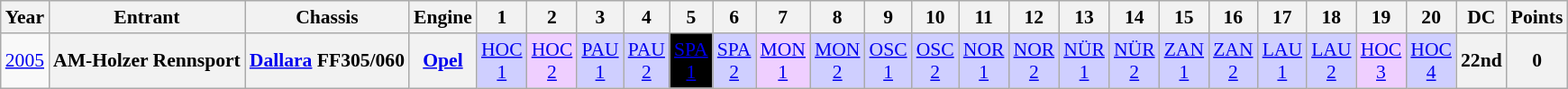<table class="wikitable" style="text-align:center; font-size:90%">
<tr>
<th>Year</th>
<th>Entrant</th>
<th>Chassis</th>
<th>Engine</th>
<th>1</th>
<th>2</th>
<th>3</th>
<th>4</th>
<th>5</th>
<th>6</th>
<th>7</th>
<th>8</th>
<th>9</th>
<th>10</th>
<th>11</th>
<th>12</th>
<th>13</th>
<th>14</th>
<th>15</th>
<th>16</th>
<th>17</th>
<th>18</th>
<th>19</th>
<th>20</th>
<th>DC</th>
<th>Points</th>
</tr>
<tr>
<td><a href='#'>2005</a></td>
<th>AM-Holzer Rennsport</th>
<th><a href='#'>Dallara</a> FF305/060</th>
<th><a href='#'>Opel</a></th>
<td style="background:#CFCFFF;"><a href='#'>HOC<br>1</a><br></td>
<td style="background:#EFCFFF;"><a href='#'>HOC<br>2</a><br></td>
<td style="background:#CFCFFF;"><a href='#'>PAU<br>1</a><br></td>
<td style="background:#CFCFFF;"><a href='#'>PAU<br>2</a><br></td>
<td style="background:#000000; color:white"><a href='#'><span>SPA<br>1</span></a><br></td>
<td style="background:#CFCFFF;"><a href='#'>SPA<br>2</a><br></td>
<td style="background:#EFCFFF;"><a href='#'>MON<br>1</a><br></td>
<td style="background:#CFCFFF;"><a href='#'>MON<br>2</a><br></td>
<td style="background:#CFCFFF;"><a href='#'>OSC<br>1</a><br></td>
<td style="background:#CFCFFF;"><a href='#'>OSC<br>2</a><br></td>
<td style="background:#CFCFFF;"><a href='#'>NOR<br>1</a><br></td>
<td style="background:#CFCFFF;"><a href='#'>NOR<br>2</a><br></td>
<td style="background:#CFCFFF;"><a href='#'>NÜR<br>1</a><br></td>
<td style="background:#CFCFFF;"><a href='#'>NÜR<br>2</a><br></td>
<td style="background:#CFCFFF;"><a href='#'>ZAN<br>1</a><br></td>
<td style="background:#CFCFFF;"><a href='#'>ZAN<br>2</a><br></td>
<td style="background:#CFCFFF;"><a href='#'>LAU<br>1</a><br></td>
<td style="background:#CFCFFF;"><a href='#'>LAU<br>2</a><br></td>
<td style="background:#EFCFFF;"><a href='#'>HOC<br>3</a><br></td>
<td style="background:#CFCFFF;"><a href='#'>HOC<br>4</a><br></td>
<th>22nd</th>
<th>0</th>
</tr>
</table>
